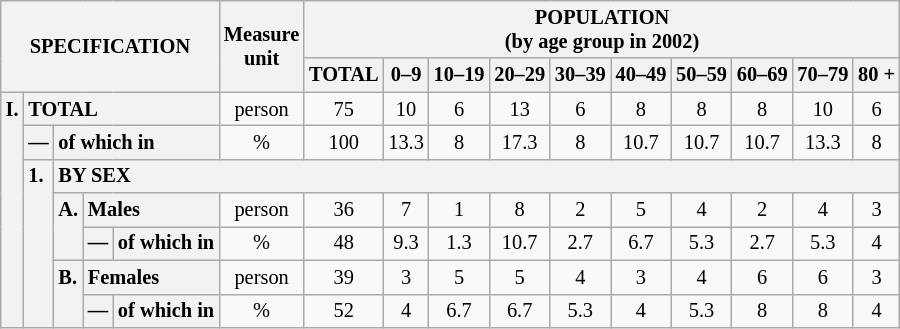<table class="wikitable" style="font-size:85%; text-align:center">
<tr>
<th rowspan="2" colspan="5">SPECIFICATION</th>
<th rowspan="2">Measure<br> unit</th>
<th colspan="10" rowspan="1">POPULATION<br> (by age group in 2002)</th>
</tr>
<tr>
<th>TOTAL</th>
<th>0–9</th>
<th>10–19</th>
<th>20–29</th>
<th>30–39</th>
<th>40–49</th>
<th>50–59</th>
<th>60–69</th>
<th>70–79</th>
<th>80 +</th>
</tr>
<tr>
<th style="text-align:left" valign="top" rowspan="7">I.</th>
<th style="text-align:left" colspan="4">TOTAL</th>
<td>person</td>
<td>75</td>
<td>10</td>
<td>6</td>
<td>13</td>
<td>6</td>
<td>8</td>
<td>8</td>
<td>8</td>
<td>10</td>
<td>6</td>
</tr>
<tr>
<th style="text-align:left" valign="top">—</th>
<th style="text-align:left" colspan="3">of which in</th>
<td>%</td>
<td>100</td>
<td>13.3</td>
<td>8</td>
<td>17.3</td>
<td>8</td>
<td>10.7</td>
<td>10.7</td>
<td>10.7</td>
<td>13.3</td>
<td>8</td>
</tr>
<tr>
<th style="text-align:left" valign="top" rowspan="5">1.</th>
<th style="text-align:left" colspan="14">BY SEX</th>
</tr>
<tr>
<th style="text-align:left" valign="top" rowspan="2">A.</th>
<th style="text-align:left" colspan="2">Males</th>
<td>person</td>
<td>36</td>
<td>7</td>
<td>1</td>
<td>8</td>
<td>2</td>
<td>5</td>
<td>4</td>
<td>2</td>
<td>4</td>
<td>3</td>
</tr>
<tr>
<th style="text-align:left" valign="top">—</th>
<th style="text-align:left" colspan="1">of which in</th>
<td>%</td>
<td>48</td>
<td>9.3</td>
<td>1.3</td>
<td>10.7</td>
<td>2.7</td>
<td>6.7</td>
<td>5.3</td>
<td>2.7</td>
<td>5.3</td>
<td>4</td>
</tr>
<tr>
<th style="text-align:left" valign="top" rowspan="2">B.</th>
<th style="text-align:left" colspan="2">Females</th>
<td>person</td>
<td>39</td>
<td>3</td>
<td>5</td>
<td>5</td>
<td>4</td>
<td>3</td>
<td>4</td>
<td>6</td>
<td>6</td>
<td>3</td>
</tr>
<tr>
<th style="text-align:left" valign="top">—</th>
<th style="text-align:left" colspan="1">of which in</th>
<td>%</td>
<td>52</td>
<td>4</td>
<td>6.7</td>
<td>6.7</td>
<td>5.3</td>
<td>4</td>
<td>5.3</td>
<td>8</td>
<td>8</td>
<td>4</td>
</tr>
</table>
